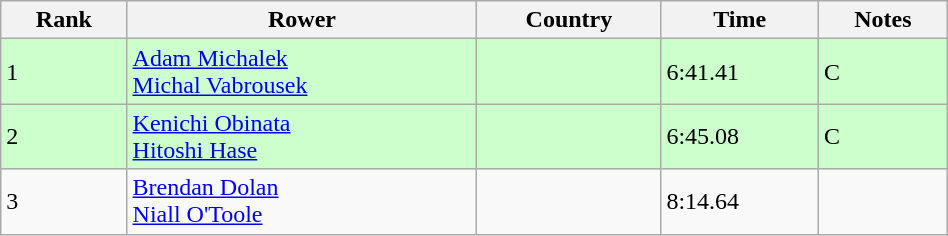<table class="wikitable sortable" width=50%>
<tr>
<th>Rank</th>
<th>Rower</th>
<th>Country</th>
<th>Time</th>
<th>Notes</th>
</tr>
<tr bgcolor=ccffcc>
<td>1</td>
<td><a href='#'>Adam Michalek</a><br><a href='#'>Michal Vabrousek</a></td>
<td></td>
<td>6:41.41</td>
<td>C</td>
</tr>
<tr bgcolor=ccffcc>
<td>2</td>
<td><a href='#'>Kenichi Obinata</a> <br><a href='#'>Hitoshi Hase</a></td>
<td></td>
<td>6:45.08</td>
<td>C</td>
</tr>
<tr>
<td>3</td>
<td><a href='#'>Brendan Dolan</a> <br> <a href='#'>Niall O'Toole</a></td>
<td></td>
<td>8:14.64</td>
<td></td>
</tr>
</table>
